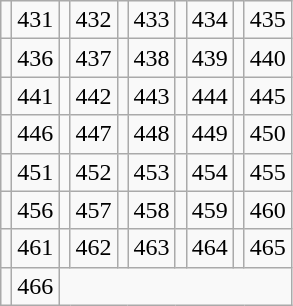<table class="wikitable" style="text-align:center">
<tr>
<td></td>
<td>431<br><big></big></td>
<td></td>
<td>432<br><big></big></td>
<td></td>
<td>433<br><big></big></td>
<td></td>
<td>434<br><big></big></td>
<td></td>
<td>435<br><big></big></td>
</tr>
<tr>
<td></td>
<td>436<br><big></big></td>
<td></td>
<td>437<br><big></big></td>
<td></td>
<td>438<br><big></big></td>
<td></td>
<td>439<br><big></big></td>
<td></td>
<td>440<br><big></big></td>
</tr>
<tr>
<td></td>
<td>441<br><big></big></td>
<td></td>
<td>442<br><big></big></td>
<td></td>
<td>443<br><big></big></td>
<td></td>
<td>444<br><big></big></td>
<td></td>
<td>445<br><big></big></td>
</tr>
<tr>
<td></td>
<td>446<br><big></big></td>
<td></td>
<td>447<br><big></big></td>
<td></td>
<td>448<br><big></big></td>
<td></td>
<td>449<br><big></big></td>
<td></td>
<td>450<br><big></big></td>
</tr>
<tr>
<td></td>
<td>451<br><big></big></td>
<td></td>
<td>452<br><big></big></td>
<td></td>
<td>453<br><big></big></td>
<td></td>
<td>454<br><big></big></td>
<td></td>
<td>455<br><big></big></td>
</tr>
<tr>
<td></td>
<td>456<br><big></big></td>
<td></td>
<td>457<br><big></big></td>
<td></td>
<td>458<br><big></big></td>
<td></td>
<td>459<br><big></big></td>
<td></td>
<td>460<br><big></big></td>
</tr>
<tr>
<td></td>
<td>461<br><big></big></td>
<td></td>
<td>462<br><big></big></td>
<td></td>
<td>463<br><big></big></td>
<td></td>
<td>464<br><big></big></td>
<td></td>
<td>465<br><big></big></td>
</tr>
<tr>
<td></td>
<td>466<br><big></big></td>
</tr>
</table>
